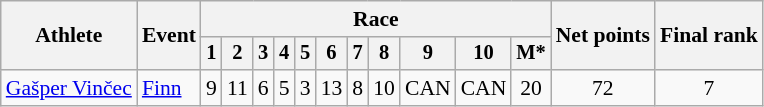<table class="wikitable" style="font-size:90%">
<tr>
<th rowspan=2>Athlete</th>
<th rowspan=2>Event</th>
<th colspan=11>Race</th>
<th rowspan=2>Net points</th>
<th rowspan=2>Final rank</th>
</tr>
<tr style="font-size:95%">
<th>1</th>
<th>2</th>
<th>3</th>
<th>4</th>
<th>5</th>
<th>6</th>
<th>7</th>
<th>8</th>
<th>9</th>
<th>10</th>
<th>M*</th>
</tr>
<tr align=center>
<td align=left><a href='#'>Gašper Vinčec</a></td>
<td align=left><a href='#'>Finn</a></td>
<td>9</td>
<td>11</td>
<td>6</td>
<td>5</td>
<td>3</td>
<td>13</td>
<td>8</td>
<td>10</td>
<td>CAN</td>
<td>CAN</td>
<td>20</td>
<td>72</td>
<td>7</td>
</tr>
</table>
